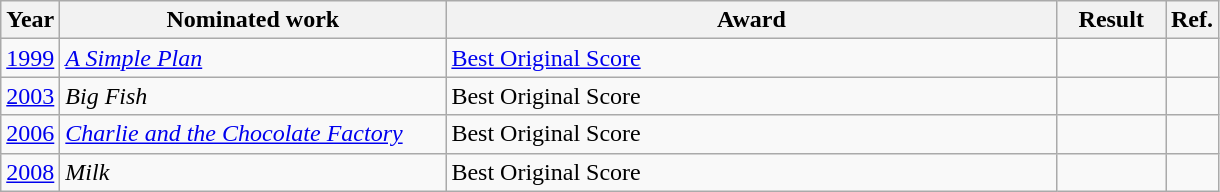<table class="wikitable">
<tr>
<th>Year</th>
<th width="250">Nominated work</th>
<th width="400">Award</th>
<th width="65">Result</th>
<th>Ref.</th>
</tr>
<tr>
<td align="center"><a href='#'>1999</a></td>
<td><em><a href='#'>A Simple Plan</a></em></td>
<td><a href='#'>Best Original Score</a></td>
<td></td>
<td></td>
</tr>
<tr>
<td align="center"><a href='#'>2003</a></td>
<td><em>Big Fish</em></td>
<td>Best Original Score</td>
<td></td>
<td></td>
</tr>
<tr>
<td align="center"><a href='#'>2006</a></td>
<td><em><a href='#'>Charlie and the Chocolate Factory</a></em></td>
<td>Best Original Score</td>
<td></td>
<td></td>
</tr>
<tr>
<td align="center"><a href='#'>2008</a></td>
<td><em>Milk</em></td>
<td>Best Original Score</td>
<td></td>
<td align="center"></td>
</tr>
</table>
